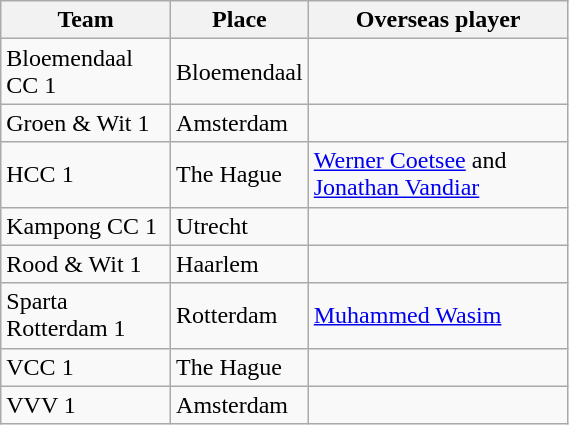<table class="wikitable" width="30%">
<tr>
<th>Team</th>
<th>Place</th>
<th>Overseas player</th>
</tr>
<tr>
<td>Bloemendaal CC 1</td>
<td>Bloemendaal</td>
<td></td>
</tr>
<tr>
<td>Groen & Wit 1</td>
<td>Amsterdam</td>
<td></td>
</tr>
<tr>
<td>HCC 1</td>
<td>The Hague</td>
<td><a href='#'>Werner Coetsee</a> and <a href='#'>Jonathan Vandiar</a></td>
</tr>
<tr>
<td>Kampong CC 1</td>
<td>Utrecht</td>
<td></td>
</tr>
<tr>
<td>Rood & Wit 1</td>
<td>Haarlem</td>
<td></td>
</tr>
<tr>
<td>Sparta Rotterdam 1</td>
<td>Rotterdam</td>
<td><a href='#'>Muhammed Wasim</a></td>
</tr>
<tr>
<td>VCC 1</td>
<td>The Hague</td>
<td></td>
</tr>
<tr>
<td>VVV 1</td>
<td>Amsterdam</td>
<td></td>
</tr>
</table>
